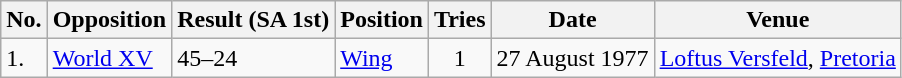<table class="wikitable unsortable">
<tr>
<th>No.</th>
<th>Opposition</th>
<th>Result (SA 1st)</th>
<th>Position</th>
<th>Tries</th>
<th>Date</th>
<th>Venue</th>
</tr>
<tr>
<td>1.</td>
<td><a href='#'>World XV</a></td>
<td>45–24</td>
<td><a href='#'>Wing</a></td>
<td align="center">1</td>
<td>27 August 1977</td>
<td><a href='#'>Loftus Versfeld</a>, <a href='#'>Pretoria</a></td>
</tr>
</table>
